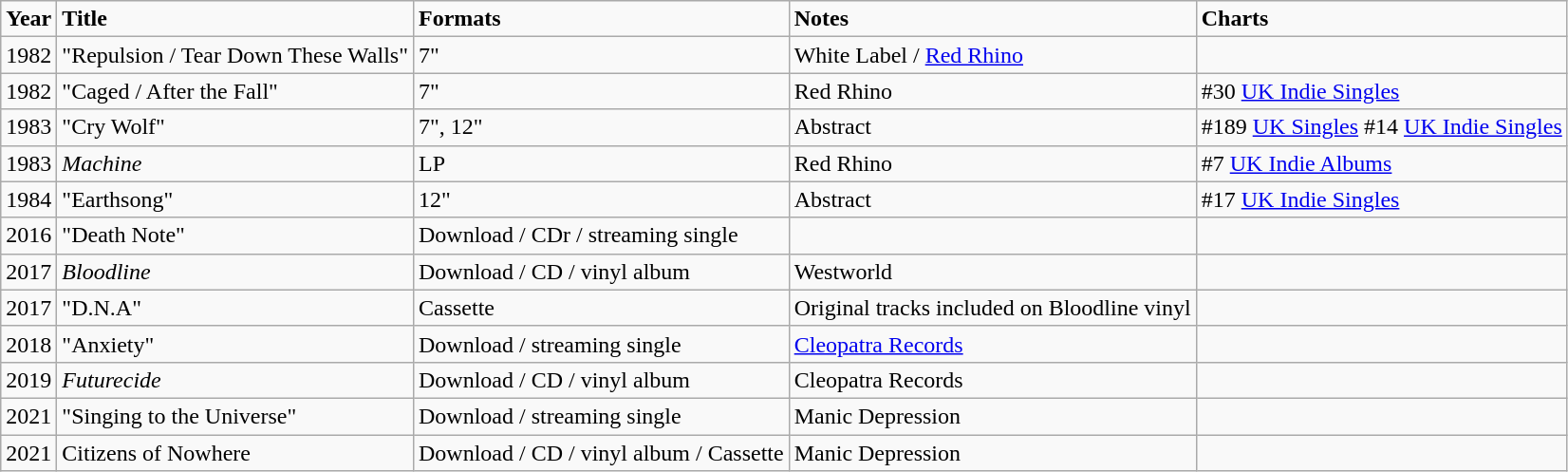<table class="wikitable">
<tr>
<td rowspan="1"><strong>Year</strong></td>
<td rowspan="1"><strong>Title</strong></td>
<td colspan="1"><strong>Formats</strong></td>
<td rowspan="1"><strong>Notes</strong></td>
<td><strong>Charts</strong></td>
</tr>
<tr>
<td>1982</td>
<td>"Repulsion / Tear Down These Walls"</td>
<td>7"</td>
<td>White Label / <a href='#'>Red Rhino</a></td>
<td></td>
</tr>
<tr>
<td>1982</td>
<td>"Caged / After the Fall"</td>
<td>7"</td>
<td>Red Rhino</td>
<td>#30 <a href='#'>UK Indie Singles</a></td>
</tr>
<tr>
<td>1983</td>
<td>"Cry Wolf"</td>
<td>7", 12"</td>
<td>Abstract</td>
<td>#189 <a href='#'>UK Singles</a> #14 <a href='#'>UK Indie Singles</a></td>
</tr>
<tr>
<td>1983</td>
<td><em>Machine</em></td>
<td>LP</td>
<td>Red Rhino</td>
<td>#7 <a href='#'>UK Indie Albums</a></td>
</tr>
<tr>
<td>1984</td>
<td>"Earthsong"</td>
<td>12"</td>
<td>Abstract</td>
<td>#17 <a href='#'>UK Indie Singles</a></td>
</tr>
<tr>
<td>2016</td>
<td>"Death Note"</td>
<td>Download / CDr / streaming single</td>
<td></td>
<td></td>
</tr>
<tr>
<td>2017</td>
<td><em>Bloodline</em></td>
<td>Download / CD / vinyl album</td>
<td>Westworld</td>
<td></td>
</tr>
<tr>
<td>2017</td>
<td>"D.N.A"</td>
<td>Cassette</td>
<td>Original tracks included on Bloodline vinyl</td>
<td></td>
</tr>
<tr>
<td>2018</td>
<td>"Anxiety"</td>
<td>Download / streaming single</td>
<td><a href='#'>Cleopatra Records</a></td>
<td></td>
</tr>
<tr>
<td>2019</td>
<td><em>Futurecide</em></td>
<td>Download / CD / vinyl album</td>
<td>Cleopatra Records</td>
<td></td>
</tr>
<tr>
<td>2021</td>
<td>"Singing to the Universe"</td>
<td>Download / streaming single</td>
<td>Manic Depression</td>
<td></td>
</tr>
<tr>
<td>2021</td>
<td>Citizens of Nowhere</td>
<td>Download / CD / vinyl album / Cassette</td>
<td>Manic Depression</td>
</tr>
</table>
